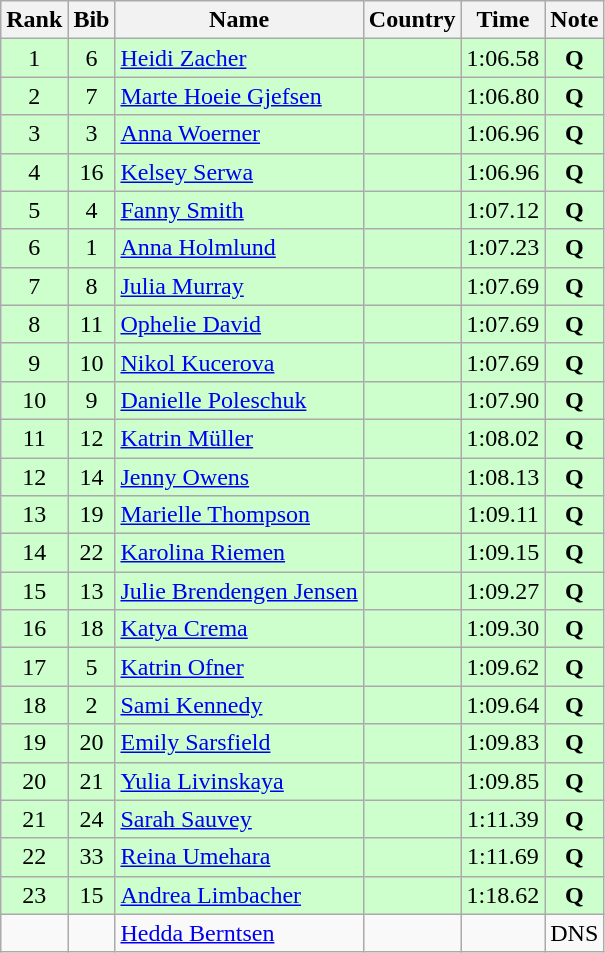<table class="wikitable sortable" style="text-align:center">
<tr>
<th>Rank</th>
<th>Bib</th>
<th>Name</th>
<th>Country</th>
<th>Time</th>
<th>Note</th>
</tr>
<tr bgcolor="#ccffcc">
<td>1</td>
<td>6</td>
<td align=left><a href='#'>Heidi Zacher</a></td>
<td align=left></td>
<td>1:06.58</td>
<td><strong>Q</strong></td>
</tr>
<tr bgcolor="#ccffcc">
<td>2</td>
<td>7</td>
<td align=left><a href='#'>Marte Hoeie Gjefsen</a></td>
<td align=left></td>
<td>1:06.80</td>
<td><strong>Q</strong></td>
</tr>
<tr bgcolor="#ccffcc">
<td>3</td>
<td>3</td>
<td align=left><a href='#'>Anna Woerner</a></td>
<td align=left></td>
<td>1:06.96</td>
<td><strong>Q</strong></td>
</tr>
<tr bgcolor="#ccffcc">
<td>4</td>
<td>16</td>
<td align=left><a href='#'>Kelsey Serwa</a></td>
<td align=left></td>
<td>1:06.96</td>
<td><strong>Q</strong></td>
</tr>
<tr bgcolor="#ccffcc">
<td>5</td>
<td>4</td>
<td align=left><a href='#'>Fanny Smith</a></td>
<td align=left></td>
<td>1:07.12</td>
<td><strong>Q</strong></td>
</tr>
<tr bgcolor="#ccffcc">
<td>6</td>
<td>1</td>
<td align=left><a href='#'>Anna Holmlund</a></td>
<td align=left></td>
<td>1:07.23</td>
<td><strong>Q</strong></td>
</tr>
<tr bgcolor="#ccffcc">
<td>7</td>
<td>8</td>
<td align=left><a href='#'>Julia Murray</a></td>
<td align=left></td>
<td>1:07.69</td>
<td><strong>Q</strong></td>
</tr>
<tr bgcolor="#ccffcc">
<td>8</td>
<td>11</td>
<td align=left><a href='#'>Ophelie David</a></td>
<td align=left></td>
<td>1:07.69</td>
<td><strong>Q</strong></td>
</tr>
<tr bgcolor="#ccffcc">
<td>9</td>
<td>10</td>
<td align=left><a href='#'>Nikol Kucerova</a></td>
<td align=left></td>
<td>1:07.69</td>
<td><strong>Q</strong></td>
</tr>
<tr bgcolor="#ccffcc">
<td>10</td>
<td>9</td>
<td align=left><a href='#'>Danielle Poleschuk</a></td>
<td align=left></td>
<td>1:07.90</td>
<td><strong>Q</strong></td>
</tr>
<tr bgcolor="#ccffcc">
<td>11</td>
<td>12</td>
<td align=left><a href='#'>Katrin Müller</a></td>
<td align=left></td>
<td>1:08.02</td>
<td><strong>Q</strong></td>
</tr>
<tr bgcolor="#ccffcc">
<td>12</td>
<td>14</td>
<td align=left><a href='#'>Jenny Owens</a></td>
<td align=left></td>
<td>1:08.13</td>
<td><strong>Q</strong></td>
</tr>
<tr bgcolor="#ccffcc">
<td>13</td>
<td>19</td>
<td align=left><a href='#'>Marielle Thompson</a></td>
<td align=left></td>
<td>1:09.11</td>
<td><strong>Q</strong></td>
</tr>
<tr bgcolor="#ccffcc">
<td>14</td>
<td>22</td>
<td align=left><a href='#'>Karolina Riemen</a></td>
<td align=left></td>
<td>1:09.15</td>
<td><strong>Q</strong></td>
</tr>
<tr bgcolor="#ccffcc">
<td>15</td>
<td>13</td>
<td align=left><a href='#'>Julie Brendengen Jensen</a></td>
<td align=left></td>
<td>1:09.27</td>
<td><strong>Q</strong></td>
</tr>
<tr bgcolor="#ccffcc">
<td>16</td>
<td>18</td>
<td align=left><a href='#'>Katya Crema</a></td>
<td align=left></td>
<td>1:09.30</td>
<td><strong>Q</strong></td>
</tr>
<tr bgcolor="#ccffcc">
<td>17</td>
<td>5</td>
<td align=left><a href='#'>Katrin Ofner</a></td>
<td align=left></td>
<td>1:09.62</td>
<td><strong>Q</strong></td>
</tr>
<tr bgcolor="#ccffcc">
<td>18</td>
<td>2</td>
<td align=left><a href='#'>Sami Kennedy</a></td>
<td align=left></td>
<td>1:09.64</td>
<td><strong>Q</strong></td>
</tr>
<tr bgcolor="#ccffcc">
<td>19</td>
<td>20</td>
<td align=left><a href='#'>Emily Sarsfield</a></td>
<td align=left></td>
<td>1:09.83</td>
<td><strong>Q</strong></td>
</tr>
<tr bgcolor="#ccffcc">
<td>20</td>
<td>21</td>
<td align=left><a href='#'>Yulia Livinskaya</a></td>
<td align=left></td>
<td>1:09.85</td>
<td><strong>Q</strong></td>
</tr>
<tr bgcolor="#ccffcc">
<td>21</td>
<td>24</td>
<td align=left><a href='#'>Sarah Sauvey</a></td>
<td align=left></td>
<td>1:11.39</td>
<td><strong>Q</strong></td>
</tr>
<tr bgcolor="#ccffcc">
<td>22</td>
<td>33</td>
<td align=left><a href='#'>Reina Umehara</a></td>
<td align=left></td>
<td>1:11.69</td>
<td><strong>Q</strong></td>
</tr>
<tr bgcolor="#ccffcc">
<td>23</td>
<td>15</td>
<td align=left><a href='#'>Andrea Limbacher</a></td>
<td align=left></td>
<td>1:18.62</td>
<td><strong>Q</strong></td>
</tr>
<tr>
<td></td>
<td></td>
<td align=left><a href='#'>Hedda Berntsen</a></td>
<td align=left></td>
<td></td>
<td>DNS</td>
</tr>
</table>
